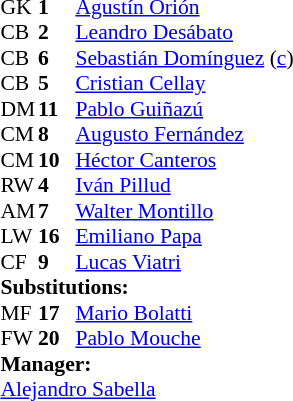<table cellspacing="0" cellpadding="0" style="font-size:90%; margin:auto;">
<tr>
<th width=25></th>
<th width=25></th>
</tr>
<tr>
<td>GK</td>
<td><strong>1</strong></td>
<td><a href='#'>Agustín Orión</a></td>
</tr>
<tr>
<td>CB</td>
<td><strong>2</strong></td>
<td><a href='#'>Leandro Desábato</a></td>
<td></td>
</tr>
<tr>
<td>CB</td>
<td><strong>6</strong></td>
<td><a href='#'>Sebastián Domínguez</a> (<a href='#'>c</a>)</td>
</tr>
<tr>
<td>CB</td>
<td><strong>5</strong></td>
<td><a href='#'>Cristian Cellay</a></td>
</tr>
<tr>
<td>DM</td>
<td><strong>11</strong></td>
<td><a href='#'>Pablo Guiñazú</a></td>
</tr>
<tr>
<td>CM</td>
<td><strong>8</strong></td>
<td><a href='#'>Augusto Fernández</a></td>
</tr>
<tr>
<td>CM</td>
<td><strong>10</strong></td>
<td><a href='#'>Héctor Canteros</a></td>
<td></td>
<td></td>
</tr>
<tr>
<td>RW</td>
<td><strong>4</strong></td>
<td><a href='#'>Iván Pillud</a></td>
<td></td>
<td></td>
</tr>
<tr>
<td>AM</td>
<td><strong>7</strong></td>
<td><a href='#'>Walter Montillo</a></td>
</tr>
<tr>
<td>LW</td>
<td><strong>16</strong></td>
<td><a href='#'>Emiliano Papa</a></td>
</tr>
<tr>
<td>CF</td>
<td><strong>9</strong></td>
<td><a href='#'>Lucas Viatri</a></td>
</tr>
<tr>
<td colspan=3><strong>Substitutions:</strong></td>
</tr>
<tr>
<td>MF</td>
<td><strong>17</strong></td>
<td><a href='#'>Mario Bolatti</a></td>
<td></td>
<td></td>
</tr>
<tr>
<td>FW</td>
<td><strong>20</strong></td>
<td><a href='#'>Pablo Mouche</a></td>
<td></td>
<td></td>
</tr>
<tr>
<td colspan=3><strong>Manager:</strong></td>
</tr>
<tr>
<td colspan=3><a href='#'>Alejandro Sabella</a></td>
</tr>
</table>
